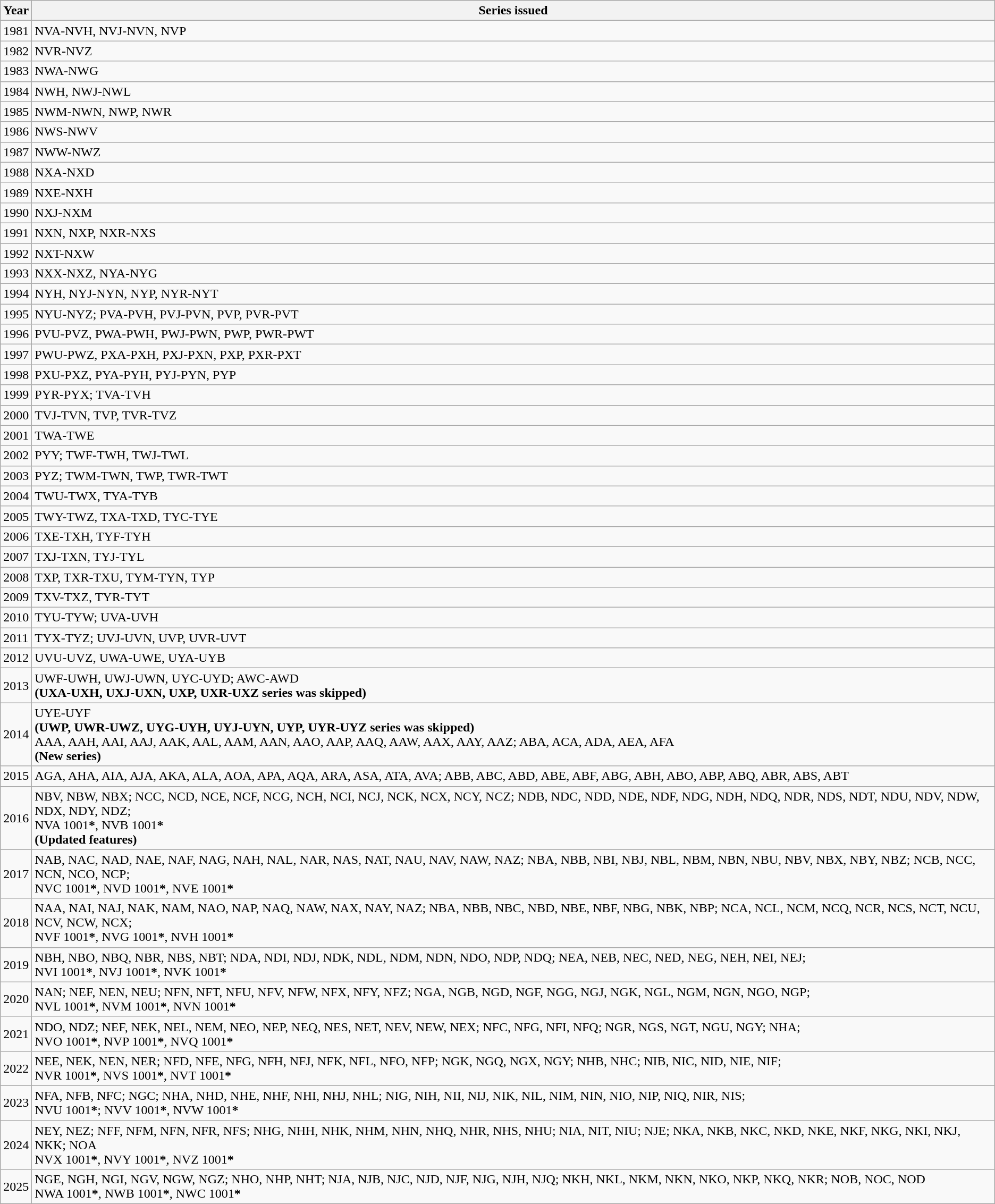<table class="wikitable">
<tr>
<th>Year</th>
<th>Series issued</th>
</tr>
<tr>
<td>1981</td>
<td>NVA-NVH, NVJ-NVN, NVP</td>
</tr>
<tr>
<td>1982</td>
<td>NVR-NVZ</td>
</tr>
<tr>
<td>1983</td>
<td>NWA-NWG</td>
</tr>
<tr>
<td>1984</td>
<td>NWH, NWJ-NWL</td>
</tr>
<tr>
<td>1985</td>
<td>NWM-NWN, NWP, NWR</td>
</tr>
<tr>
<td>1986</td>
<td>NWS-NWV</td>
</tr>
<tr>
<td>1987</td>
<td>NWW-NWZ</td>
</tr>
<tr>
<td>1988</td>
<td>NXA-NXD</td>
</tr>
<tr>
<td>1989</td>
<td>NXE-NXH</td>
</tr>
<tr>
<td>1990</td>
<td>NXJ-NXM</td>
</tr>
<tr>
<td>1991</td>
<td>NXN, NXP, NXR-NXS</td>
</tr>
<tr>
<td>1992</td>
<td>NXT-NXW</td>
</tr>
<tr>
<td>1993</td>
<td>NXX-NXZ, NYA-NYG</td>
</tr>
<tr>
<td>1994</td>
<td>NYH, NYJ-NYN, NYP, NYR-NYT</td>
</tr>
<tr>
<td>1995</td>
<td>NYU-NYZ; PVA-PVH, PVJ-PVN, PVP, PVR-PVT</td>
</tr>
<tr>
<td>1996</td>
<td>PVU-PVZ, PWA-PWH, PWJ-PWN, PWP, PWR-PWT</td>
</tr>
<tr>
<td>1997</td>
<td>PWU-PWZ, PXA-PXH, PXJ-PXN, PXP, PXR-PXT</td>
</tr>
<tr>
<td>1998</td>
<td>PXU-PXZ, PYA-PYH, PYJ-PYN, PYP</td>
</tr>
<tr>
<td>1999</td>
<td>PYR-PYX; TVA-TVH</td>
</tr>
<tr>
<td>2000</td>
<td>TVJ-TVN, TVP, TVR-TVZ</td>
</tr>
<tr>
<td>2001</td>
<td>TWA-TWE</td>
</tr>
<tr>
<td>2002</td>
<td>PYY; TWF-TWH, TWJ-TWL</td>
</tr>
<tr>
<td>2003</td>
<td>PYZ; TWM-TWN, TWP, TWR-TWT</td>
</tr>
<tr>
<td>2004</td>
<td>TWU-TWX, TYA-TYB</td>
</tr>
<tr>
<td>2005</td>
<td>TWY-TWZ, TXA-TXD, TYC-TYE</td>
</tr>
<tr>
<td>2006</td>
<td>TXE-TXH, TYF-TYH</td>
</tr>
<tr>
<td>2007</td>
<td>TXJ-TXN, TYJ-TYL</td>
</tr>
<tr>
<td>2008</td>
<td>TXP, TXR-TXU, TYM-TYN, TYP</td>
</tr>
<tr>
<td>2009</td>
<td>TXV-TXZ, TYR-TYT</td>
</tr>
<tr>
<td>2010</td>
<td>TYU-TYW; UVA-UVH</td>
</tr>
<tr>
<td>2011</td>
<td>TYX-TYZ; UVJ-UVN, UVP, UVR-UVT</td>
</tr>
<tr>
<td>2012</td>
<td>UVU-UVZ, UWA-UWE, UYA-UYB</td>
</tr>
<tr>
<td>2013</td>
<td>UWF-UWH, UWJ-UWN, UYC-UYD; AWC-AWD<br><strong>(UXA-UXH, UXJ-UXN, UXP, UXR-UXZ series was skipped)</strong></td>
</tr>
<tr>
<td>2014</td>
<td>UYE-UYF<br><strong>(UWP, UWR-UWZ, UYG-UYH, UYJ-UYN, UYP, UYR-UYZ series was skipped)</strong><br>AAA, AAH, AAI, AAJ, AAK, AAL, AAM, AAN, AAO, AAP, AAQ, AAW, AAX, AAY, AAZ; ABA, ACA, ADA, AEA, AFA<br><strong>(New series)</strong></td>
</tr>
<tr>
<td>2015</td>
<td>AGA, AHA, AIA, AJA, AKA, ALA, AOA, APA, AQA, ARA, ASA, ATA, AVA; ABB, ABC, ABD, ABE, ABF, ABG, ABH, ABO, ABP, ABQ, ABR, ABS, ABT</td>
</tr>
<tr>
<td>2016</td>
<td>NBV, NBW, NBX; NCC, NCD, NCE, NCF, NCG, NCH, NCI, NCJ, NCK, NCX, NCY, NCZ; NDB, NDC, NDD, NDE, NDF, NDG, NDH, NDQ, NDR, NDS, NDT, NDU, NDV, NDW, NDX, NDY, NDZ;<br>NVA 1001<strong>*</strong>, NVB 1001<strong>*</strong><br><strong>(Updated features)</strong></td>
</tr>
<tr>
<td>2017</td>
<td>NAB, NAC, NAD, NAE, NAF, NAG, NAH, NAL, NAR, NAS, NAT, NAU, NAV, NAW, NAZ; NBA, NBB, NBI, NBJ, NBL, NBM, NBN, NBU, NBV, NBX, NBY, NBZ; NCB, NCC, NCN, NCO, NCP;<br>NVC 1001<strong>*</strong>, NVD 1001<strong>*</strong>, NVE 1001<strong>*</strong></td>
</tr>
<tr>
<td>2018</td>
<td>NAA, NAI, NAJ, NAK, NAM, NAO, NAP, NAQ, NAW, NAX, NAY, NAZ; NBA, NBB, NBC, NBD, NBE, NBF, NBG, NBK, NBP; NCA, NCL, NCM, NCQ, NCR, NCS, NCT, NCU, NCV, NCW, NCX;<br>NVF 1001<strong>*</strong>, NVG 1001<strong>*</strong>, NVH 1001<strong>*</strong></td>
</tr>
<tr>
<td>2019</td>
<td>NBH, NBO, NBQ, NBR, NBS, NBT; NDA, NDI, NDJ, NDK, NDL, NDM, NDN, NDO, NDP, NDQ; NEA, NEB, NEC, NED, NEG, NEH, NEI, NEJ;<br>NVI 1001<strong>*</strong>, NVJ 1001<strong>*</strong>, NVK 1001<strong>*</strong></td>
</tr>
<tr>
<td>2020</td>
<td>NAN; NEF, NEN, NEU; NFN, NFT, NFU, NFV, NFW, NFX, NFY, NFZ; NGA, NGB, NGD, NGF, NGG, NGJ, NGK, NGL, NGM, NGN, NGO, NGP;<br>NVL 1001<strong>*</strong>, NVM 1001<strong>*</strong>, NVN 1001<strong>*</strong></td>
</tr>
<tr>
<td>2021</td>
<td>NDO, NDZ; NEF, NEK, NEL, NEM, NEO, NEP, NEQ, NES, NET, NEV, NEW, NEX; NFC, NFG, NFI, NFQ; NGR, NGS, NGT, NGU, NGY; NHA;<br>NVO 1001<strong>*</strong>, NVP 1001<strong>*</strong>, NVQ 1001<strong>*</strong></td>
</tr>
<tr>
<td>2022</td>
<td>NEE, NEK, NEN, NER; NFD, NFE, NFG, NFH, NFJ, NFK, NFL, NFO, NFP; NGK, NGQ, NGX, NGY; NHB, NHC; NIB, NIC, NID, NIE, NIF;<br>NVR 1001<strong>*</strong>, NVS 1001<strong>*</strong>, NVT 1001<strong>*</strong></td>
</tr>
<tr>
<td>2023</td>
<td>NFA, NFB, NFC; NGC; NHA, NHD, NHE, NHF, NHI, NHJ, NHL; NIG, NIH, NII, NIJ, NIK, NIL, NIM, NIN, NIO, NIP, NIQ, NIR, NIS;<br>NVU 1001<strong>*</strong>; NVV 1001<strong>*</strong>, NVW 1001<strong>*</strong></td>
</tr>
<tr>
<td>2024</td>
<td>NEY, NEZ; NFF, NFM, NFN, NFR, NFS; NHG, NHH, NHK, NHM, NHN, NHQ, NHR, NHS, NHU; NIA, NIT, NIU; NJE; NKA, NKB, NKC, NKD, NKE, NKF, NKG, NKI, NKJ, NKK; NOA<br>NVX 1001<strong>*</strong>, NVY 1001<strong>*</strong>, NVZ 1001<strong>*</strong></td>
</tr>
<tr>
<td>2025</td>
<td>NGE, NGH, NGI, NGV, NGW, NGZ; NHO, NHP, NHT; NJA, NJB, NJC, NJD, NJF, NJG, NJH, NJQ; NKH, NKL, NKM, NKN, NKO, NKP, NKQ, NKR; NOB, NOC, NOD<br>NWA 1001<strong>*</strong>, NWB 1001<strong>*</strong>, NWC 1001<strong>*</strong></td>
</tr>
</table>
